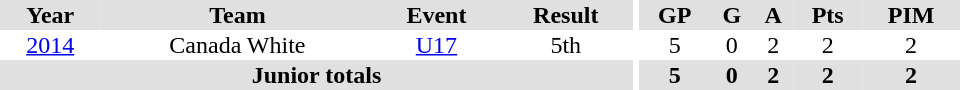<table border="0" cellpadding="1" cellspacing="0" ID="Table3" style="text-align:center; width:40em;">
<tr bgcolor="#e0e0e0">
<th>Year</th>
<th>Team</th>
<th>Event</th>
<th>Result</th>
<th rowspan="99" bgcolor="#ffffff"></th>
<th>GP</th>
<th>G</th>
<th>A</th>
<th>Pts</th>
<th>PIM</th>
</tr>
<tr>
<td><a href='#'>2014</a></td>
<td>Canada White</td>
<td><a href='#'>U17</a></td>
<td>5th</td>
<td>5</td>
<td>0</td>
<td>2</td>
<td>2</td>
<td>2</td>
</tr>
<tr bgcolor="#e0e0e0">
<th colspan="4">Junior totals</th>
<th>5</th>
<th>0</th>
<th>2</th>
<th>2</th>
<th>2</th>
</tr>
</table>
